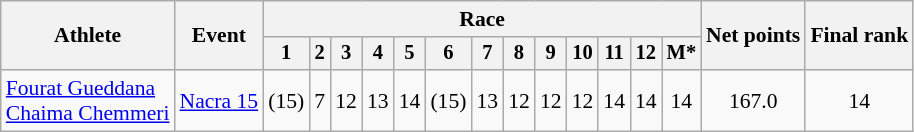<table class="wikitable" style="font-size:90%">
<tr>
<th rowspan="2">Athlete</th>
<th rowspan="2">Event</th>
<th colspan=13>Race</th>
<th rowspan=2>Net points</th>
<th rowspan=2>Final rank</th>
</tr>
<tr style="font-size:95%">
<th>1</th>
<th>2</th>
<th>3</th>
<th>4</th>
<th>5</th>
<th>6</th>
<th>7</th>
<th>8</th>
<th>9</th>
<th>10</th>
<th>11</th>
<th>12</th>
<th>M*</th>
</tr>
<tr align=center>
<td align=left><a href='#'>Fourat Gueddana</a><br><a href='#'>Chaima Chemmeri</a></td>
<td align=left><a href='#'>Nacra 15</a></td>
<td>(15)</td>
<td>7</td>
<td>12</td>
<td>13</td>
<td>14</td>
<td>(15)</td>
<td>13</td>
<td>12</td>
<td>12</td>
<td>12</td>
<td>14</td>
<td>14</td>
<td>14</td>
<td>167.0</td>
<td>14</td>
</tr>
</table>
